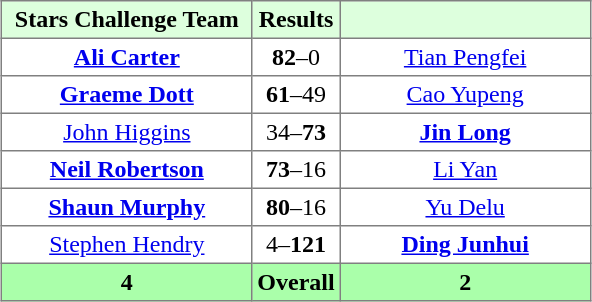<table border="1" cellpadding="3" align="center" style="border-collapse: collapse;">
<tr bgcolor="#ddffdd">
<th width="160">Stars Challenge Team</th>
<th>Results</th>
<th width="160"></th>
</tr>
<tr>
<td align="center"><strong><a href='#'>Ali Carter</a></strong></td>
<td align="center"><strong>82</strong>–0</td>
<td align="center"><a href='#'>Tian Pengfei</a></td>
</tr>
<tr>
<td align="center"><strong><a href='#'>Graeme Dott</a></strong></td>
<td align="center"><strong>61</strong>–49</td>
<td align="center"><a href='#'>Cao Yupeng</a></td>
</tr>
<tr>
<td align="center"><a href='#'>John Higgins</a></td>
<td align="center">34–<strong>73</strong></td>
<td align="center"><strong><a href='#'>Jin Long</a></strong></td>
</tr>
<tr>
<td align="center"><strong><a href='#'>Neil Robertson</a></strong></td>
<td align="center"><strong>73</strong>–16</td>
<td align="center"><a href='#'>Li Yan</a></td>
</tr>
<tr>
<td align="center"><strong><a href='#'>Shaun Murphy</a></strong></td>
<td align="center"><strong>80</strong>–16</td>
<td align="center"><a href='#'>Yu Delu</a></td>
</tr>
<tr>
<td align="center"><a href='#'>Stephen Hendry</a></td>
<td align="center">4–<strong>121</strong></td>
<td align="center"><strong><a href='#'>Ding Junhui</a></strong></td>
</tr>
<tr bgcolor="#aaffaa">
<th align="center">4</th>
<th align="center">Overall</th>
<th align="center">2</th>
</tr>
</table>
